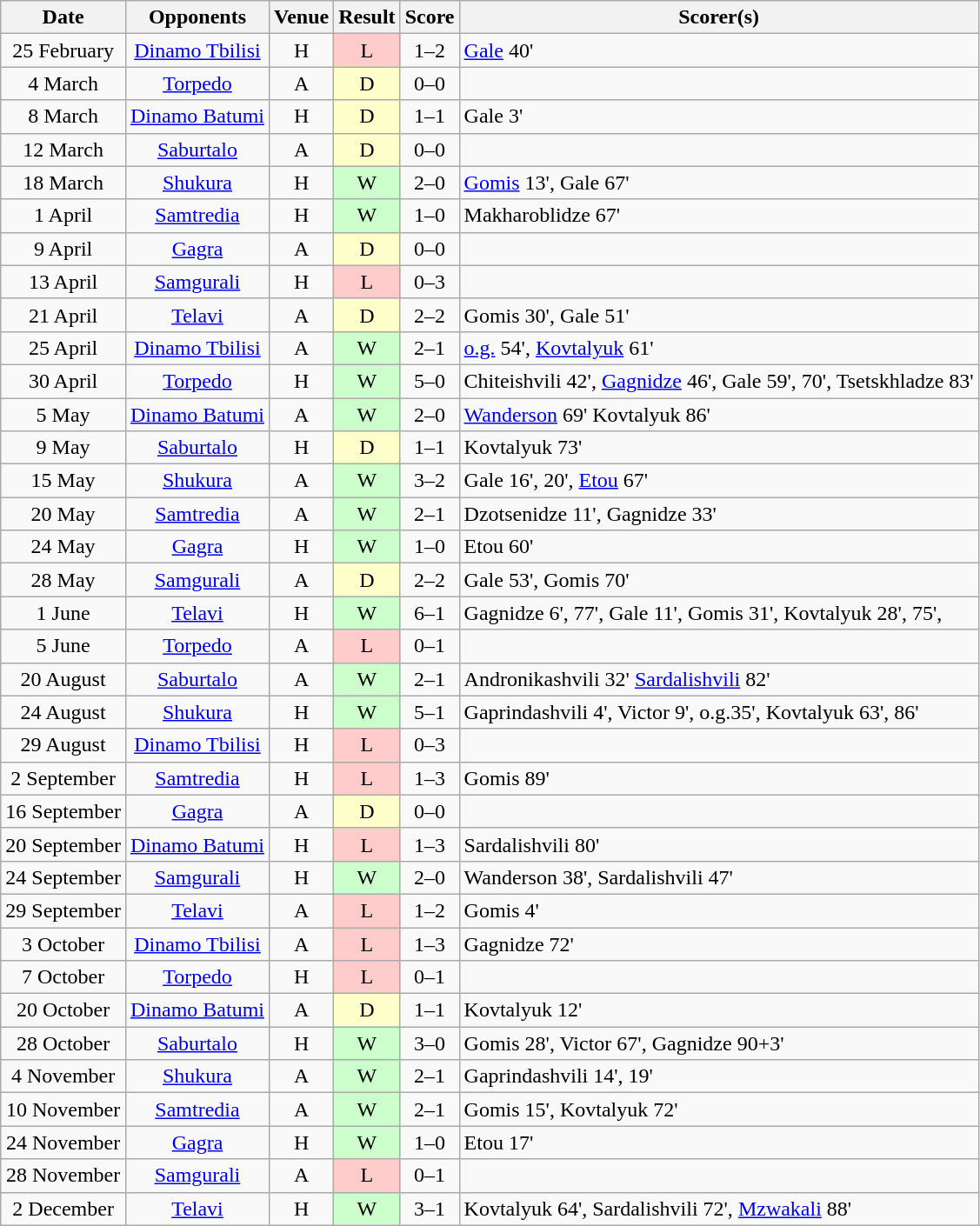<table class="wikitable sortable plainrowheaders" style="text-align:center;">
<tr>
<th scope=col>Date</th>
<th scope=col>Opponents</th>
<th scope=col>Venue</th>
<th scope=col>Result</th>
<th scope=col>Score</th>
<th scope=col class=unsortable>Scorer(s)</th>
</tr>
<tr>
<td>25 February</td>
<td><a href='#'>Dinamo Tbilisi</a></td>
<td>H</td>
<td style="background:#fcc;">L</td>
<td>1–2</td>
<td style="text-align:left;"><a href='#'>Gale</a> 40'</td>
</tr>
<tr>
<td>4 March</td>
<td><a href='#'>Torpedo</a></td>
<td>A</td>
<td style="background:#ffc;">D</td>
<td>0–0</td>
</tr>
<tr>
<td>8 March</td>
<td><a href='#'>Dinamo Batumi</a></td>
<td>H</td>
<td style="background:#ffc;">D</td>
<td>1–1</td>
<td style="text-align:left;">Gale 3'</td>
</tr>
<tr>
<td>12 March</td>
<td><a href='#'>Saburtalo</a></td>
<td>A</td>
<td style="background:#ffc;">D</td>
<td>0–0</td>
</tr>
<tr>
<td>18 March</td>
<td><a href='#'>Shukura</a></td>
<td>H</td>
<td style="background:#cfc;">W</td>
<td>2–0</td>
<td style="text-align:left;"><a href='#'>Gomis</a> 13', Gale 67'</td>
</tr>
<tr>
<td>1 April</td>
<td><a href='#'>Samtredia</a></td>
<td>H</td>
<td style="background:#cfc;">W</td>
<td>1–0</td>
<td style="text-align:left;">Makharoblidze 67'</td>
</tr>
<tr>
<td>9 April</td>
<td><a href='#'>Gagra</a></td>
<td>A</td>
<td style="background:#ffc;">D</td>
<td>0–0</td>
<td></td>
</tr>
<tr>
<td>13 April</td>
<td><a href='#'>Samgurali</a></td>
<td>H</td>
<td style="background:#fcc;">L</td>
<td>0–3</td>
</tr>
<tr>
<td>21 April</td>
<td><a href='#'>Telavi</a></td>
<td>A</td>
<td style="background:#ffc;">D</td>
<td>2–2</td>
<td style="text-align:left;">Gomis 30', Gale 51'</td>
</tr>
<tr>
<td>25 April</td>
<td><a href='#'>Dinamo Tbilisi</a></td>
<td>A</td>
<td style="background:#cfc;">W</td>
<td>2–1</td>
<td style="text-align:left;"><a href='#'>o.g.</a> 54', <a href='#'>Kovtalyuk</a> 61'</td>
</tr>
<tr>
<td>30 April</td>
<td><a href='#'>Torpedo</a></td>
<td>H</td>
<td style="background:#cfc;">W</td>
<td>5–0</td>
<td style="text-align:left;">Chiteishvili 42', <a href='#'>Gagnidze</a> 46', Gale 59', 70', Tsetskhladze 83'</td>
</tr>
<tr>
<td>5 May</td>
<td><a href='#'>Dinamo Batumi</a></td>
<td>A</td>
<td style="background:#cfc;">W</td>
<td>2–0</td>
<td style="text-align:left;"><a href='#'>Wanderson</a> 69' Kovtalyuk 86'</td>
</tr>
<tr>
<td>9 May</td>
<td><a href='#'>Saburtalo</a></td>
<td>H</td>
<td style="background:#ffc;">D</td>
<td>1–1</td>
<td style="text-align:left;">Kovtalyuk 73'</td>
</tr>
<tr>
<td>15 May</td>
<td><a href='#'>Shukura</a></td>
<td>A</td>
<td style="background:#cfc;">W</td>
<td>3–2</td>
<td style="text-align:left;">Gale 16', 20', <a href='#'>Etou</a> 67'</td>
</tr>
<tr>
<td>20 May</td>
<td><a href='#'>Samtredia</a></td>
<td>A</td>
<td style="background:#cfc;">W</td>
<td>2–1</td>
<td style="text-align:left;">Dzotsenidze 11', Gagnidze 33'</td>
</tr>
<tr>
<td>24 May</td>
<td><a href='#'>Gagra</a></td>
<td>H</td>
<td style="background:#cfc;">W</td>
<td>1–0</td>
<td style="text-align:left;">Etou 60'</td>
</tr>
<tr>
<td>28 May</td>
<td><a href='#'>Samgurali</a></td>
<td>A</td>
<td style="background:#ffc;">D</td>
<td>2–2</td>
<td style="text-align:left;">Gale 53', Gomis 70'</td>
</tr>
<tr>
<td>1 June</td>
<td><a href='#'>Telavi</a></td>
<td>H</td>
<td style="background:#cfc;">W</td>
<td>6–1</td>
<td style="text-align:left;">Gagnidze 6', 77', Gale 11', Gomis 31', Kovtalyuk 28', 75',</td>
</tr>
<tr>
<td>5 June</td>
<td><a href='#'>Torpedo</a></td>
<td>A</td>
<td style="background:#fcc;">L</td>
<td>0–1</td>
<td></td>
</tr>
<tr>
<td>20 August</td>
<td><a href='#'>Saburtalo</a></td>
<td>A</td>
<td style="background:#cfc;">W</td>
<td>2–1</td>
<td style="text-align:left;">Andronikashvili 32' <a href='#'>Sardalishvili</a> 82'</td>
</tr>
<tr>
<td>24 August</td>
<td><a href='#'>Shukura</a></td>
<td>H</td>
<td style="background:#cfc;">W</td>
<td>5–1</td>
<td style="text-align:left;">Gaprindashvili 4', Victor 9', o.g.35', Kovtalyuk 63', 86'</td>
</tr>
<tr>
<td>29 August</td>
<td><a href='#'>Dinamo Tbilisi</a></td>
<td>H</td>
<td style="background:#fcc;">L</td>
<td>0–3</td>
<td></td>
</tr>
<tr>
<td>2 September</td>
<td><a href='#'>Samtredia</a></td>
<td>H</td>
<td style="background:#fcc;">L</td>
<td>1–3</td>
<td style="text-align:left;">Gomis 89'</td>
</tr>
<tr>
<td>16 September</td>
<td><a href='#'>Gagra</a></td>
<td>A</td>
<td style="background:#ffc;">D</td>
<td>0–0</td>
<td></td>
</tr>
<tr>
<td>20 September</td>
<td><a href='#'>Dinamo Batumi</a></td>
<td>H</td>
<td style="background:#fcc;">L</td>
<td>1–3</td>
<td style="text-align:left;">Sardalishvili 80'</td>
</tr>
<tr>
<td>24 September</td>
<td><a href='#'>Samgurali</a></td>
<td>H</td>
<td style="background:#cfc;">W</td>
<td>2–0</td>
<td style="text-align:left;">Wanderson 38', Sardalishvili 47'</td>
</tr>
<tr>
<td>29 September</td>
<td><a href='#'>Telavi</a></td>
<td>A</td>
<td style="background:#fcc;">L</td>
<td>1–2</td>
<td style="text-align:left;">Gomis 4'</td>
</tr>
<tr>
<td>3 October</td>
<td><a href='#'>Dinamo Tbilisi</a></td>
<td>A</td>
<td style="background:#fcc;">L</td>
<td>1–3</td>
<td style="text-align:left;">Gagnidze 72'</td>
</tr>
<tr>
<td>7 October</td>
<td><a href='#'>Torpedo</a></td>
<td>H</td>
<td style="background:#fcc;">L</td>
<td>0–1</td>
<td></td>
</tr>
<tr>
<td>20 October</td>
<td><a href='#'>Dinamo Batumi</a></td>
<td>A</td>
<td style="background:#ffc;">D</td>
<td>1–1</td>
<td style="text-align:left;">Kovtalyuk 12'</td>
</tr>
<tr>
<td>28 October</td>
<td><a href='#'>Saburtalo</a></td>
<td>H</td>
<td style="background:#cfc;">W</td>
<td>3–0</td>
<td style="text-align:left;">Gomis 28', Victor 67', Gagnidze 90+3'</td>
</tr>
<tr>
<td>4 November</td>
<td><a href='#'>Shukura</a></td>
<td>A</td>
<td style="background:#cfc;">W</td>
<td>2–1</td>
<td style="text-align:left;">Gaprindashvili 14', 19'</td>
</tr>
<tr>
<td>10 November</td>
<td><a href='#'>Samtredia</a></td>
<td>A</td>
<td style="background:#cfc;">W</td>
<td>2–1</td>
<td style="text-align:left;">Gomis 15', Kovtalyuk 72'</td>
</tr>
<tr>
<td>24 November</td>
<td><a href='#'>Gagra</a></td>
<td>H</td>
<td style="background:#cfc;">W</td>
<td>1–0</td>
<td style="text-align:left;">Etou 17'</td>
</tr>
<tr>
<td>28 November</td>
<td><a href='#'>Samgurali</a></td>
<td>A</td>
<td style="background:#fcc;">L</td>
<td>0–1</td>
<td></td>
</tr>
<tr>
<td>2 December</td>
<td><a href='#'>Telavi</a></td>
<td>H</td>
<td style="background:#cfc;">W</td>
<td>3–1</td>
<td style="text-align:left;">Kovtalyuk 64', Sardalishvili 72', <a href='#'>Mzwakali</a> 88'</td>
</tr>
</table>
